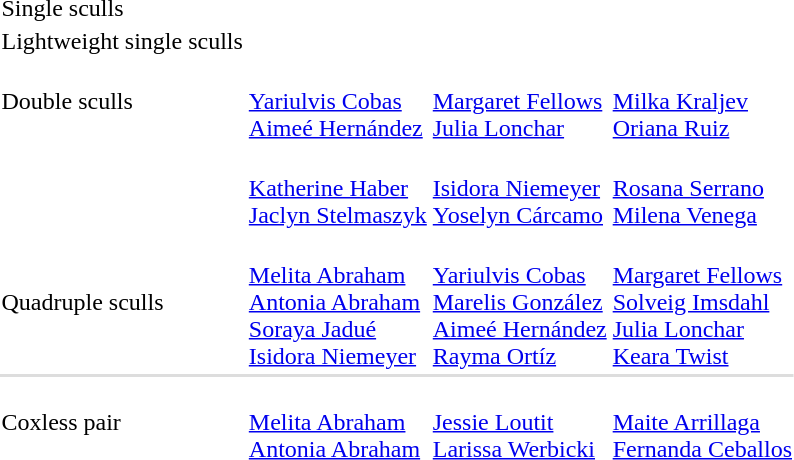<table>
<tr>
<td>Single sculls <br></td>
<td></td>
<td></td>
<td></td>
</tr>
<tr>
<td>Lightweight single sculls<br></td>
<td></td>
<td></td>
<td></td>
</tr>
<tr>
<td>Double sculls<br></td>
<td><br><a href='#'>Yariulvis Cobas</a><br><a href='#'>Aimeé Hernández</a></td>
<td><br><a href='#'>Margaret Fellows</a><br><a href='#'>Julia Lonchar</a></td>
<td><br><a href='#'>Milka Kraljev</a><br><a href='#'>Oriana Ruiz</a></td>
</tr>
<tr>
<td><br></td>
<td><br><a href='#'>Katherine Haber</a><br><a href='#'>Jaclyn Stelmaszyk</a></td>
<td><br><a href='#'>Isidora Niemeyer</a><br><a href='#'>Yoselyn Cárcamo</a></td>
<td><br><a href='#'>Rosana Serrano</a><br><a href='#'>Milena Venega</a></td>
</tr>
<tr>
<td>Quadruple sculls<br></td>
<td><br><a href='#'>Melita Abraham</a><br><a href='#'>Antonia Abraham</a><br><a href='#'>Soraya Jadué</a><br><a href='#'>Isidora Niemeyer</a></td>
<td><br><a href='#'>Yariulvis Cobas</a><br><a href='#'>Marelis González</a><br><a href='#'>Aimeé Hernández</a><br><a href='#'>Rayma Ortíz</a></td>
<td><br><a href='#'>Margaret Fellows</a><br><a href='#'>Solveig Imsdahl</a><br><a href='#'>Julia Lonchar</a><br><a href='#'>Keara Twist</a></td>
</tr>
<tr bgcolor=#DDDDDD>
<td colspan=7></td>
</tr>
<tr>
<td>Coxless pair<br></td>
<td><br><a href='#'>Melita Abraham</a><br><a href='#'>Antonia Abraham</a></td>
<td><br><a href='#'>Jessie Loutit</a><br><a href='#'>Larissa Werbicki</a></td>
<td><br><a href='#'>Maite Arrillaga</a><br><a href='#'>Fernanda Ceballos</a></td>
</tr>
</table>
